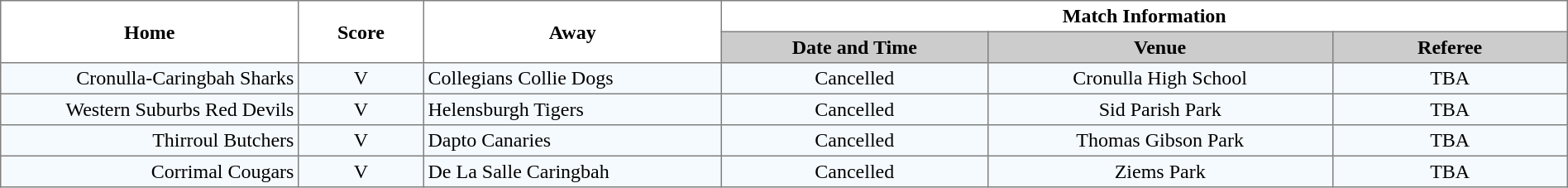<table border="1" cellpadding="3" cellspacing="0" width="100%" style="border-collapse:collapse;  text-align:center;">
<tr>
<th rowspan="2" width="19%">Home</th>
<th rowspan="2" width="8%">Score</th>
<th rowspan="2" width="19%">Away</th>
<th colspan="3">Match Information</th>
</tr>
<tr style="background:#CCCCCC">
<th width="17%">Date and Time</th>
<th width="22%">Venue</th>
<th width="50%">Referee</th>
</tr>
<tr style="text-align:center; background:#f5faff;">
<td align="right">Cronulla-Caringbah Sharks </td>
<td>V</td>
<td align="left"> Collegians Collie Dogs</td>
<td>Cancelled</td>
<td>Cronulla High School</td>
<td>TBA</td>
</tr>
<tr style="text-align:center; background:#f5faff;">
<td align="right">Western Suburbs Red Devils </td>
<td>V</td>
<td align="left"> Helensburgh Tigers</td>
<td>Cancelled</td>
<td>Sid Parish Park</td>
<td>TBA</td>
</tr>
<tr style="text-align:center; background:#f5faff;">
<td align="right">Thirroul Butchers </td>
<td>V</td>
<td align="left"> Dapto Canaries</td>
<td>Cancelled</td>
<td>Thomas Gibson Park</td>
<td>TBA</td>
</tr>
<tr style="text-align:center; background:#f5faff;">
<td align="right">Corrimal Cougars </td>
<td>V</td>
<td align="left"> De La Salle Caringbah</td>
<td>Cancelled</td>
<td>Ziems Park</td>
<td>TBA</td>
</tr>
</table>
